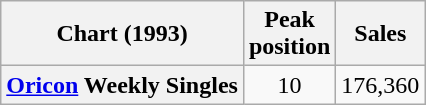<table class="wikitable sortable plainrowheaders">
<tr>
<th scope="col">Chart (1993)</th>
<th scope="col">Peak<br>position</th>
<th scope="col">Sales</th>
</tr>
<tr>
<th scope="row"><a href='#'>Oricon</a> Weekly Singles</th>
<td align="center">10</td>
<td align="center">176,360</td>
</tr>
</table>
